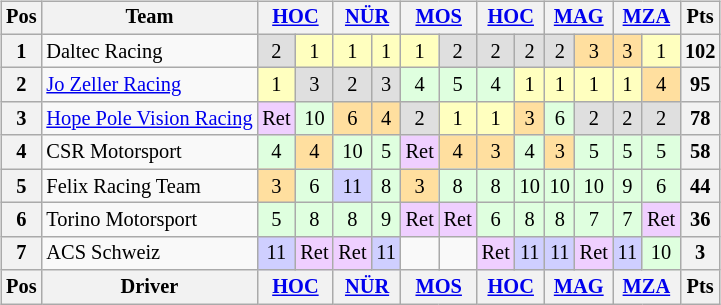<table>
<tr>
<td><br><table class="wikitable" style="font-size: 85%; text-align:center">
<tr valign="top">
<th valign="middle">Pos</th>
<th valign="middle">Team</th>
<th colspan=2><a href='#'>HOC</a><br></th>
<th colspan=2><a href='#'>NÜR</a><br></th>
<th colspan=2><a href='#'>MOS</a><br></th>
<th colspan=2><a href='#'>HOC</a><br></th>
<th colspan=2><a href='#'>MAG</a><br></th>
<th colspan=2><a href='#'>MZA</a><br></th>
<th valign="middle">Pts</th>
</tr>
<tr>
<th>1</th>
<td align=left> Daltec Racing</td>
<td style="background:#DFDFDF;">2</td>
<td style="background:#FFFFBF;">1</td>
<td style="background:#FFFFBF;">1</td>
<td style="background:#FFFFBF;">1</td>
<td style="background:#FFFFBF;">1</td>
<td style="background:#DFDFDF;">2</td>
<td style="background:#DFDFDF;">2</td>
<td style="background:#DFDFDF;">2</td>
<td style="background:#DFDFDF;">2</td>
<td style="background:#FFDF9F;">3</td>
<td style="background:#FFDF9F;">3</td>
<td style="background:#FFFFBF;">1</td>
<th>102</th>
</tr>
<tr>
<th>2</th>
<td align=left> <a href='#'>Jo Zeller Racing</a></td>
<td style="background:#FFFFBF;">1</td>
<td style="background:#DFDFDF;">3</td>
<td style="background:#DFDFDF;">2</td>
<td style="background:#DFDFDF;">3</td>
<td style="background:#DFFFDF;">4</td>
<td style="background:#DFFFDF;">5</td>
<td style="background:#DFFFDF;">4</td>
<td style="background:#FFFFBF;">1</td>
<td style="background:#FFFFBF;">1</td>
<td style="background:#FFFFBF;">1</td>
<td style="background:#FFFFBF;">1</td>
<td style="background:#FFDF9F;">4</td>
<th>95</th>
</tr>
<tr>
<th>3</th>
<td align=left> <a href='#'>Hope Pole Vision Racing</a></td>
<td style="background:#EFCFFF;">Ret</td>
<td style="background:#DFFFDF;">10</td>
<td style="background:#FFDF9F;">6</td>
<td style="background:#FFDF9F;">4</td>
<td style="background:#DFDFDF;">2</td>
<td style="background:#FFFFBF;">1</td>
<td style="background:#FFFFBF;">1</td>
<td style="background:#FFDF9F;">3</td>
<td style="background:#DFFFDF;">6</td>
<td style="background:#DFDFDF;">2</td>
<td style="background:#DFDFDF;">2</td>
<td style="background:#DFDFDF;">2</td>
<th>78</th>
</tr>
<tr>
<th>4</th>
<td align=left> CSR Motorsport</td>
<td style="background:#DFFFDF;">4</td>
<td style="background:#FFDF9F;">4</td>
<td style="background:#DFFFDF;">10</td>
<td style="background:#DFFFDF;">5</td>
<td style="background:#EFCFFF;">Ret</td>
<td style="background:#FFDF9F;">4</td>
<td style="background:#FFDF9F;">3</td>
<td style="background:#DFFFDF;">4</td>
<td style="background:#FFDF9F;">3</td>
<td style="background:#DFFFDF;">5</td>
<td style="background:#DFFFDF;">5</td>
<td style="background:#DFFFDF;">5</td>
<th>58</th>
</tr>
<tr>
<th>5</th>
<td align=left> Felix Racing Team</td>
<td style="background:#FFDF9F;">3</td>
<td style="background:#DFFFDF;">6</td>
<td style="background:#CFCFFF;">11</td>
<td style="background:#DFFFDF;">8</td>
<td style="background:#FFDF9F;">3</td>
<td style="background:#DFFFDF;">8</td>
<td style="background:#DFFFDF;">8</td>
<td style="background:#DFFFDF;">10</td>
<td style="background:#DFFFDF;">10</td>
<td style="background:#DFFFDF;">10</td>
<td style="background:#DFFFDF;">9</td>
<td style="background:#DFFFDF;">6</td>
<th>44</th>
</tr>
<tr>
<th>6</th>
<td align=left> Torino Motorsport</td>
<td style="background:#DFFFDF;">5</td>
<td style="background:#DFFFDF;">8</td>
<td style="background:#DFFFDF;">8</td>
<td style="background:#DFFFDF;">9</td>
<td style="background:#EFCFFF;">Ret</td>
<td style="background:#EFCFFF;">Ret</td>
<td style="background:#DFFFDF;">6</td>
<td style="background:#DFFFDF;">8</td>
<td style="background:#DFFFDF;">8</td>
<td style="background:#DFFFDF;">7</td>
<td style="background:#DFFFDF;">7</td>
<td style="background:#EFCFFF;">Ret</td>
<th>36</th>
</tr>
<tr>
<th>7</th>
<td align=left> ACS Schweiz</td>
<td style="background:#CFCFFF;">11</td>
<td style="background:#EFCFFF;">Ret</td>
<td style="background:#EFCFFF;">Ret</td>
<td style="background:#CFCFFF;">11</td>
<td></td>
<td></td>
<td style="background:#EFCFFF;">Ret</td>
<td style="background:#CFCFFF;">11</td>
<td style="background:#CFCFFF;">11</td>
<td style="background:#EFCFFF;">Ret</td>
<td style="background:#CFCFFF;">11</td>
<td style="background:#DFFFDF;">10</td>
<th>3</th>
</tr>
<tr valign="top">
<th valign="middle">Pos</th>
<th valign="middle">Driver</th>
<th colspan=2><a href='#'>HOC</a><br></th>
<th colspan=2><a href='#'>NÜR</a><br></th>
<th colspan=2><a href='#'>MOS</a><br></th>
<th colspan=2><a href='#'>HOC</a><br></th>
<th colspan=2><a href='#'>MAG</a><br></th>
<th colspan=2><a href='#'>MZA</a><br></th>
<th valign="middle">Pts</th>
</tr>
</table>
</td>
<td valign="top"></td>
</tr>
</table>
